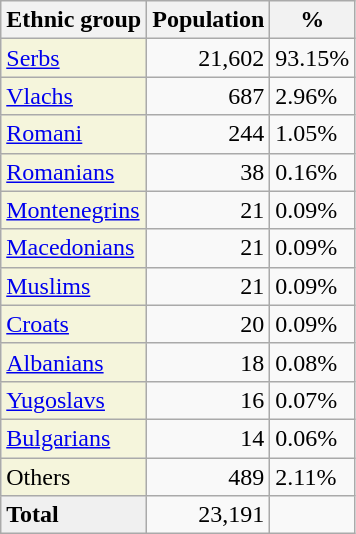<table class="wikitable">
<tr>
<th>Ethnic group</th>
<th>Population</th>
<th>%</th>
</tr>
<tr>
<td style="background:#F5F5DC;"><a href='#'>Serbs</a></td>
<td align="right">21,602</td>
<td>93.15%</td>
</tr>
<tr>
<td style="background:#F5F5DC;"><a href='#'>Vlachs</a></td>
<td align="right">687</td>
<td>2.96%</td>
</tr>
<tr>
<td style="background:#F5F5DC;"><a href='#'>Romani</a></td>
<td align="right">244</td>
<td>1.05%</td>
</tr>
<tr>
<td style="background:#F5F5DC;"><a href='#'>Romanians</a></td>
<td align="right">38</td>
<td>0.16%</td>
</tr>
<tr>
<td style="background:#F5F5DC;"><a href='#'>Montenegrins</a></td>
<td align="right">21</td>
<td>0.09%</td>
</tr>
<tr>
<td style="background:#F5F5DC;"><a href='#'>Macedonians</a></td>
<td align="right">21</td>
<td>0.09%</td>
</tr>
<tr>
<td style="background:#F5F5DC;"><a href='#'>Muslims</a></td>
<td align="right">21</td>
<td>0.09%</td>
</tr>
<tr>
<td style="background:#F5F5DC;"><a href='#'>Croats</a></td>
<td align="right">20</td>
<td>0.09%</td>
</tr>
<tr>
<td style="background:#F5F5DC;"><a href='#'>Albanians</a></td>
<td align="right">18</td>
<td>0.08%</td>
</tr>
<tr>
<td style="background:#F5F5DC;"><a href='#'>Yugoslavs</a></td>
<td align="right">16</td>
<td>0.07%</td>
</tr>
<tr>
<td style="background:#F5F5DC;"><a href='#'>Bulgarians</a></td>
<td align="right">14</td>
<td>0.06%</td>
</tr>
<tr>
<td style="background:#F5F5DC;">Others</td>
<td align="right">489</td>
<td>2.11%</td>
</tr>
<tr>
<td style="background:#F0F0F0;"><strong>Total</strong></td>
<td align="right">23,191</td>
<td></td>
</tr>
</table>
